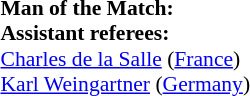<table width=50% style="font-size: 90%">
<tr>
<td><br><strong>Man of the Match:</strong><br><strong>Assistant referees:</strong>
<br><a href='#'>Charles de la Salle</a> (<a href='#'>France</a>)
<br><a href='#'>Karl Weingartner</a> (<a href='#'>Germany</a>)</td>
</tr>
</table>
